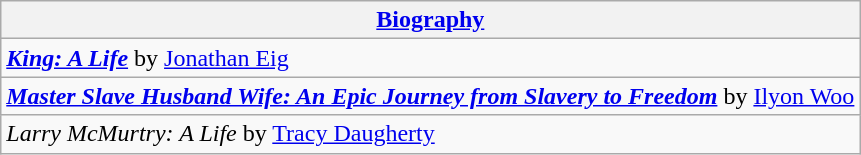<table class="wikitable" style="float:left; float:none;">
<tr>
<th><a href='#'>Biography</a></th>
</tr>
<tr>
<td><strong><em><a href='#'>King: A Life</a></em></strong> by <a href='#'>Jonathan Eig</a></td>
</tr>
<tr>
<td><strong><em><a href='#'>Master Slave Husband Wife: An Epic Journey from Slavery to Freedom</a></em></strong> by <a href='#'>Ilyon Woo</a></td>
</tr>
<tr>
<td><em>Larry McMurtry: A Life</em> by <a href='#'>Tracy Daugherty</a></td>
</tr>
</table>
